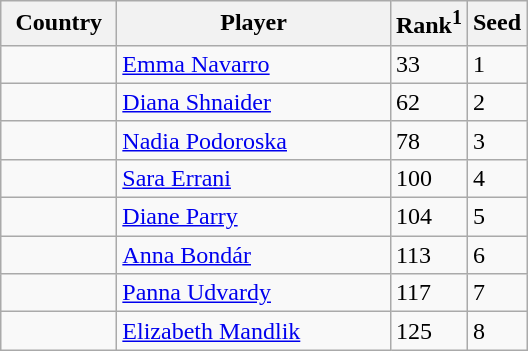<table class="sortable wikitable">
<tr>
<th width="70">Country</th>
<th width="175">Player</th>
<th>Rank<sup>1</sup></th>
<th>Seed</th>
</tr>
<tr>
<td></td>
<td><a href='#'>Emma Navarro</a></td>
<td>33</td>
<td>1</td>
</tr>
<tr>
<td></td>
<td><a href='#'>Diana Shnaider</a></td>
<td>62</td>
<td>2</td>
</tr>
<tr>
<td></td>
<td><a href='#'>Nadia Podoroska</a></td>
<td>78</td>
<td>3</td>
</tr>
<tr>
<td></td>
<td><a href='#'>Sara Errani</a></td>
<td>100</td>
<td>4</td>
</tr>
<tr>
<td></td>
<td><a href='#'>Diane Parry</a></td>
<td>104</td>
<td>5</td>
</tr>
<tr>
<td></td>
<td><a href='#'>Anna Bondár</a></td>
<td>113</td>
<td>6</td>
</tr>
<tr>
<td></td>
<td><a href='#'>Panna Udvardy</a></td>
<td>117</td>
<td>7</td>
</tr>
<tr>
<td></td>
<td><a href='#'>Elizabeth Mandlik</a></td>
<td>125</td>
<td>8</td>
</tr>
</table>
